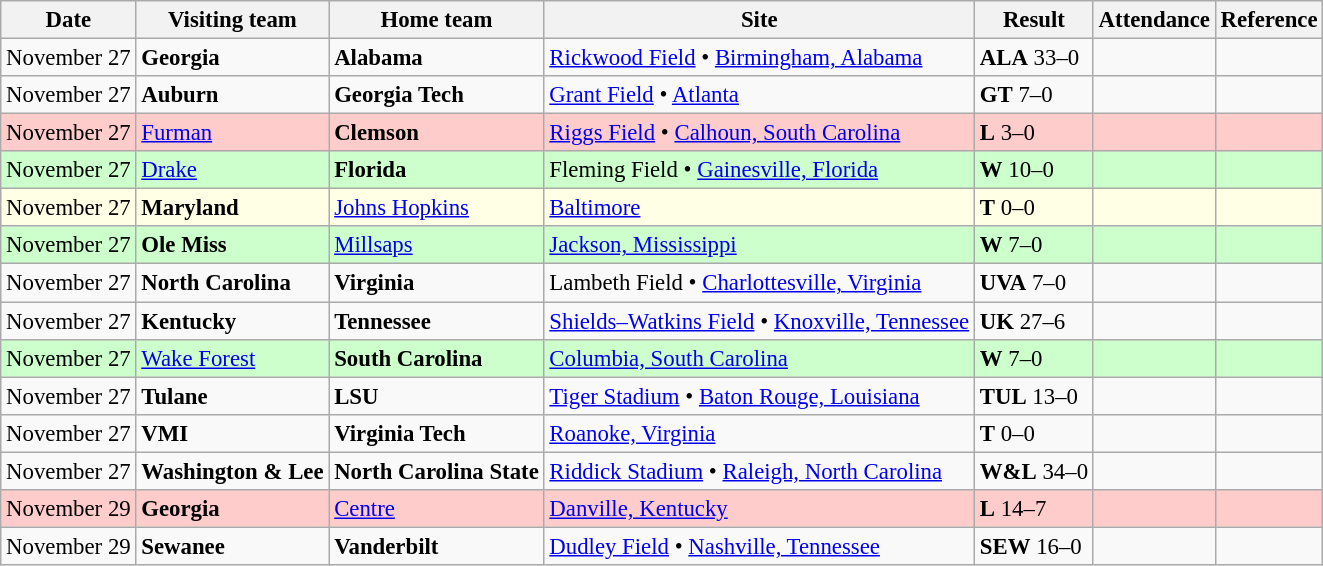<table class="wikitable" style="font-size:95%;">
<tr>
<th>Date</th>
<th>Visiting team</th>
<th>Home team</th>
<th>Site</th>
<th>Result</th>
<th>Attendance</th>
<th class="unsortable">Reference</th>
</tr>
<tr bgcolor=>
<td>November 27</td>
<td><strong>Georgia</strong></td>
<td><strong>Alabama</strong></td>
<td><a href='#'>Rickwood Field</a> • <a href='#'>Birmingham, Alabama</a></td>
<td><strong>ALA</strong> 33–0</td>
<td></td>
<td></td>
</tr>
<tr bgcolor=>
<td>November 27</td>
<td><strong>Auburn</strong></td>
<td><strong>Georgia Tech</strong></td>
<td><a href='#'>Grant Field</a> • <a href='#'>Atlanta</a></td>
<td><strong>GT</strong> 7–0</td>
<td></td>
<td></td>
</tr>
<tr bgcolor=ffcccc>
<td>November 27</td>
<td><a href='#'>Furman</a></td>
<td><strong>Clemson</strong></td>
<td><a href='#'>Riggs Field</a> • <a href='#'>Calhoun, South Carolina</a></td>
<td><strong>L</strong> 3–0</td>
<td></td>
<td></td>
</tr>
<tr bgcolor=ccffcc>
<td>November 27</td>
<td><a href='#'>Drake</a></td>
<td><strong>Florida</strong></td>
<td>Fleming Field • <a href='#'>Gainesville, Florida</a></td>
<td><strong>W</strong> 10–0</td>
<td></td>
<td></td>
</tr>
<tr bgcolor=ffffe6>
<td>November 27</td>
<td><strong>Maryland</strong></td>
<td><a href='#'>Johns Hopkins</a></td>
<td><a href='#'>Baltimore</a></td>
<td><strong>T</strong> 0–0</td>
<td></td>
<td></td>
</tr>
<tr bgcolor=ccffcc>
<td>November 27</td>
<td><strong>Ole Miss</strong></td>
<td><a href='#'>Millsaps</a></td>
<td><a href='#'>Jackson, Mississippi</a></td>
<td><strong>W</strong> 7–0</td>
<td></td>
<td></td>
</tr>
<tr bgcolor=>
<td>November 27</td>
<td><strong>North Carolina</strong></td>
<td><strong>Virginia</strong></td>
<td>Lambeth Field •  <a href='#'>Charlottesville, Virginia</a></td>
<td><strong>UVA</strong> 7–0</td>
<td></td>
<td></td>
</tr>
<tr bgcolor=>
<td>November 27</td>
<td><strong>Kentucky</strong></td>
<td><strong>Tennessee</strong></td>
<td><a href='#'>Shields–Watkins Field</a> • <a href='#'>Knoxville, Tennessee</a></td>
<td><strong>UK</strong> 27–6</td>
<td></td>
<td></td>
</tr>
<tr bgcolor=ccffcc>
<td>November 27</td>
<td><a href='#'>Wake Forest</a></td>
<td><strong>South Carolina</strong></td>
<td><a href='#'>Columbia, South Carolina</a></td>
<td><strong>W</strong> 7–0</td>
<td></td>
<td></td>
</tr>
<tr bgcolor=>
<td>November 27</td>
<td><strong>Tulane</strong></td>
<td><strong>LSU</strong></td>
<td><a href='#'>Tiger Stadium</a> • <a href='#'>Baton Rouge, Louisiana</a></td>
<td><strong>TUL</strong> 13–0</td>
<td></td>
<td></td>
</tr>
<tr bgcolor=>
<td>November 27</td>
<td><strong>VMI</strong></td>
<td><strong>Virginia Tech</strong></td>
<td><a href='#'>Roanoke, Virginia</a></td>
<td><strong>T</strong> 0–0</td>
<td></td>
<td></td>
</tr>
<tr bgcolor=>
<td>November 27</td>
<td><strong>Washington & Lee</strong></td>
<td><strong>North Carolina State</strong></td>
<td><a href='#'>Riddick Stadium</a> • <a href='#'>Raleigh, North Carolina</a></td>
<td><strong>W&L</strong> 34–0</td>
<td></td>
<td></td>
</tr>
<tr bgcolor=ffcccc>
<td>November 29</td>
<td><strong>Georgia</strong></td>
<td><a href='#'>Centre</a></td>
<td><a href='#'>Danville, Kentucky</a></td>
<td><strong>L</strong> 14–7</td>
<td></td>
<td></td>
</tr>
<tr bgcolor=>
<td>November 29</td>
<td><strong>Sewanee</strong></td>
<td><strong>Vanderbilt</strong></td>
<td><a href='#'>Dudley Field</a> • <a href='#'>Nashville, Tennessee</a></td>
<td><strong>SEW</strong> 16–0</td>
<td></td>
<td></td>
</tr>
</table>
